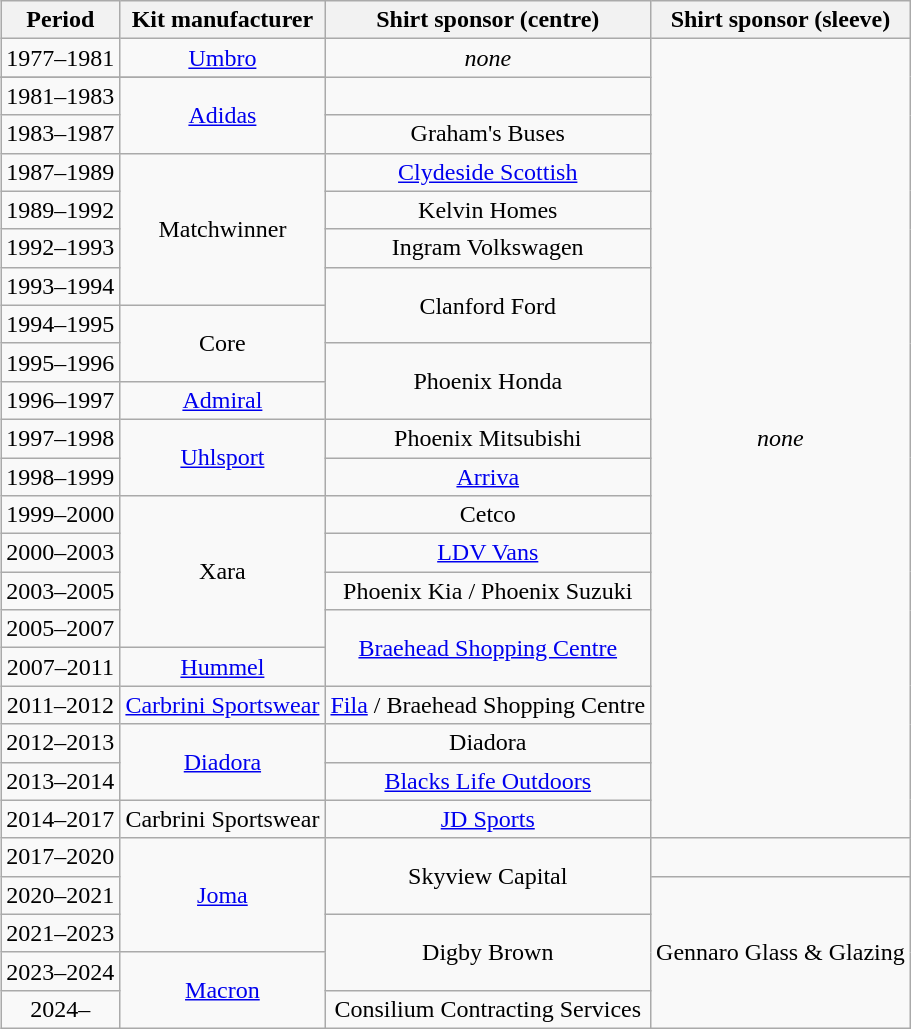<table class="wikitable" style="text-align:center;margin-left:1em;float:right">
<tr>
<th>Period</th>
<th>Kit manufacturer</th>
<th>Shirt sponsor (centre)</th>
<th>Shirt sponsor (sleeve)</th>
</tr>
<tr>
<td>1977–1981</td>
<td><a href='#'>Umbro</a></td>
<td rowspan=2><em>none</em></td>
<td rowspan=22><em>none</em></td>
</tr>
<tr>
</tr>
<tr>
<td>1981–1983</td>
<td rowspan=2><a href='#'>Adidas</a></td>
</tr>
<tr>
<td>1983–1987</td>
<td>Graham's Buses</td>
</tr>
<tr>
<td>1987–1989</td>
<td rowspan=4>Matchwinner</td>
<td><a href='#'>Clydeside Scottish</a></td>
</tr>
<tr>
<td>1989–1992</td>
<td>Kelvin Homes</td>
</tr>
<tr>
<td>1992–1993</td>
<td>Ingram Volkswagen</td>
</tr>
<tr>
<td>1993–1994</td>
<td rowspan=2>Clanford Ford</td>
</tr>
<tr>
<td>1994–1995</td>
<td rowspan=2>Core</td>
</tr>
<tr>
<td>1995–1996</td>
<td rowspan=2>Phoenix Honda</td>
</tr>
<tr>
<td>1996–1997</td>
<td><a href='#'>Admiral</a></td>
</tr>
<tr>
<td>1997–1998</td>
<td rowspan=2><a href='#'>Uhlsport</a></td>
<td>Phoenix Mitsubishi</td>
</tr>
<tr>
<td>1998–1999</td>
<td><a href='#'>Arriva</a></td>
</tr>
<tr>
<td>1999–2000</td>
<td rowspan=4>Xara</td>
<td>Cetco</td>
</tr>
<tr>
<td>2000–2003</td>
<td><a href='#'>LDV Vans</a></td>
</tr>
<tr>
<td>2003–2005</td>
<td>Phoenix Kia / Phoenix Suzuki</td>
</tr>
<tr>
<td>2005–2007</td>
<td rowspan=2><a href='#'>Braehead Shopping Centre</a></td>
</tr>
<tr>
<td>2007–2011</td>
<td><a href='#'>Hummel</a></td>
</tr>
<tr>
<td>2011–2012</td>
<td><a href='#'>Carbrini Sportswear</a></td>
<td><a href='#'>Fila</a> / Braehead Shopping Centre</td>
</tr>
<tr>
<td>2012–2013</td>
<td rowspan=2><a href='#'>Diadora</a></td>
<td>Diadora</td>
</tr>
<tr>
<td>2013–2014</td>
<td><a href='#'>Blacks Life Outdoors</a></td>
</tr>
<tr>
<td>2014–2017</td>
<td>Carbrini Sportswear</td>
<td><a href='#'>JD Sports</a></td>
</tr>
<tr>
<td>2017–2020</td>
<td rowspan=3><a href='#'>Joma</a></td>
<td rowspan=2>Skyview Capital</td>
</tr>
<tr>
<td>2020–2021</td>
<td rowspan=4>Gennaro Glass & Glazing</td>
</tr>
<tr>
<td>2021–2023</td>
<td rowspan=2>Digby Brown</td>
</tr>
<tr>
<td>2023–2024</td>
<td rowspan=2><a href='#'>Macron</a></td>
</tr>
<tr>
<td>2024–</td>
<td>Consilium Contracting Services</td>
</tr>
</table>
